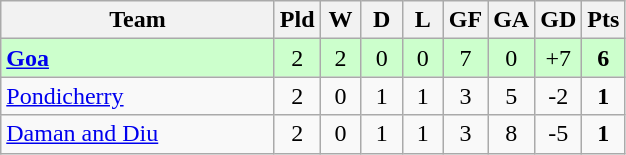<table class="wikitable" style="text-align: center;">
<tr>
<th width="175">Team</th>
<th width="20">Pld</th>
<th width="20">W</th>
<th width="20">D</th>
<th width="20">L</th>
<th width="20">GF</th>
<th width="20">GA</th>
<th width="20">GD</th>
<th width="20">Pts</th>
</tr>
<tr bgcolor=#ccffcc>
<td align=left><strong><a href='#'>Goa</a></strong></td>
<td>2</td>
<td>2</td>
<td>0</td>
<td>0</td>
<td>7</td>
<td>0</td>
<td>+7</td>
<td><strong>6</strong></td>
</tr>
<tr>
<td align=left><a href='#'>Pondicherry</a></td>
<td>2</td>
<td>0</td>
<td>1</td>
<td>1</td>
<td>3</td>
<td>5</td>
<td>-2</td>
<td><strong>1</strong></td>
</tr>
<tr>
<td align=left><a href='#'>Daman and Diu</a></td>
<td>2</td>
<td>0</td>
<td>1</td>
<td>1</td>
<td>3</td>
<td>8</td>
<td>-5</td>
<td><strong>1</strong></td>
</tr>
</table>
